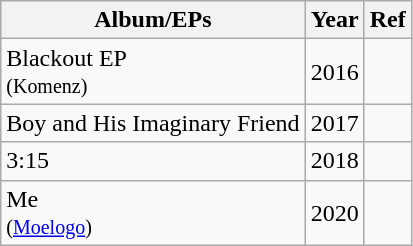<table class="wikitable">
<tr>
<th>Album/EPs</th>
<th>Year</th>
<th>Ref</th>
</tr>
<tr>
<td>Blackout EP<br><small>(Komenz)</small></td>
<td>2016</td>
<td></td>
</tr>
<tr>
<td>Boy and His Imaginary Friend</td>
<td>2017</td>
<td></td>
</tr>
<tr>
<td>3:15</td>
<td>2018</td>
<td></td>
</tr>
<tr>
<td>Me<br><small>(<a href='#'>Moelogo</a>)</small></td>
<td>2020</td>
<td></td>
</tr>
</table>
